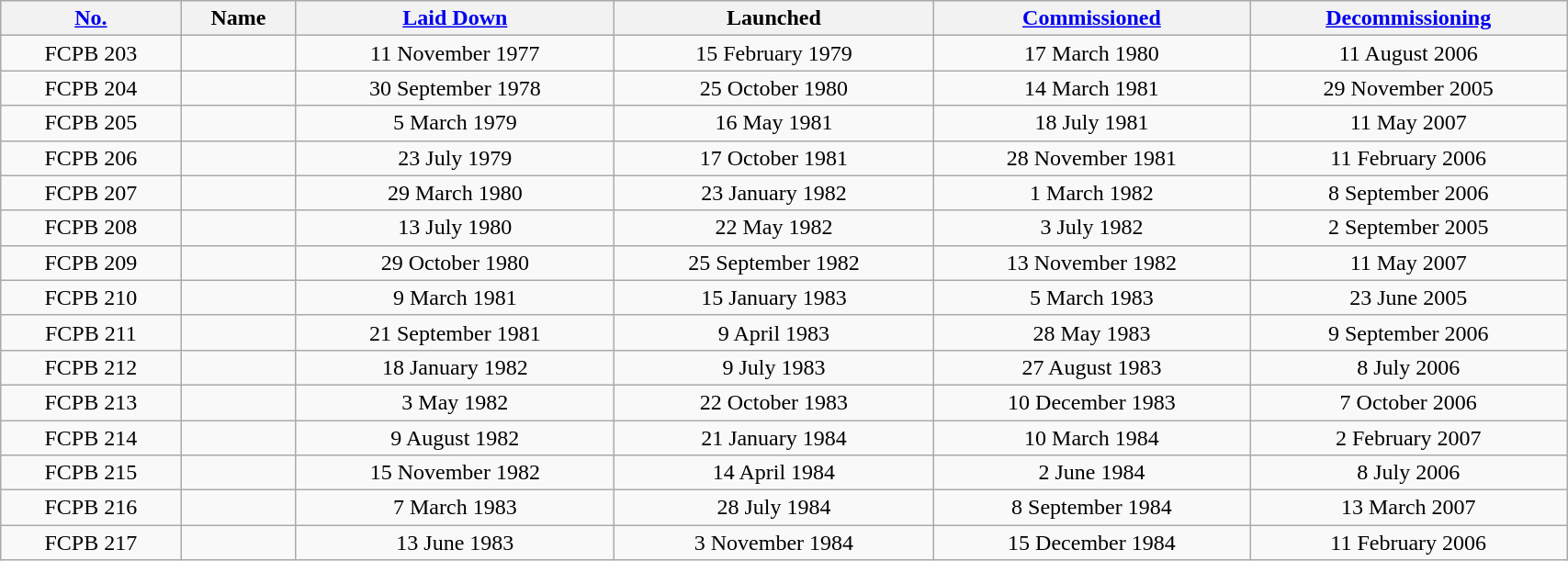<table class="wikitable" width=90% style="text-align: center">
<tr style="background:lavender;">
<th><a href='#'>No.</a></th>
<th>Name</th>
<th><a href='#'>Laid Down</a></th>
<th>Launched</th>
<th><a href='#'>Commissioned</a></th>
<th><a href='#'>Decommissioning</a></th>
</tr>
<tr>
<td valign=top>FCPB 203</td>
<td></td>
<td>11 November 1977</td>
<td>15 February 1979</td>
<td>17 March 1980</td>
<td>11 August 2006</td>
</tr>
<tr>
<td valign=top>FCPB 204</td>
<td></td>
<td>30 September 1978</td>
<td>25 October 1980</td>
<td>14 March 1981</td>
<td>29 November 2005</td>
</tr>
<tr>
<td valign=top>FCPB 205</td>
<td></td>
<td>5 March 1979</td>
<td>16 May 1981</td>
<td>18 July 1981</td>
<td>11 May 2007</td>
</tr>
<tr>
<td valign=top>FCPB 206</td>
<td></td>
<td>23 July 1979</td>
<td>17 October 1981</td>
<td>28 November 1981</td>
<td>11 February 2006</td>
</tr>
<tr>
<td valign=top>FCPB 207</td>
<td></td>
<td>29 March 1980</td>
<td>23 January 1982</td>
<td>1 March 1982</td>
<td>8 September 2006</td>
</tr>
<tr>
<td valign=top>FCPB 208</td>
<td></td>
<td>13 July 1980</td>
<td>22 May 1982</td>
<td>3 July 1982</td>
<td>2 September 2005</td>
</tr>
<tr>
<td valign=top>FCPB 209</td>
<td></td>
<td>29 October 1980</td>
<td>25 September 1982</td>
<td>13 November 1982</td>
<td>11 May 2007</td>
</tr>
<tr>
<td valign=top>FCPB 210</td>
<td></td>
<td>9 March 1981</td>
<td>15 January 1983</td>
<td>5 March 1983</td>
<td>23 June 2005</td>
</tr>
<tr>
<td valign=top>FCPB 211</td>
<td></td>
<td>21 September 1981</td>
<td>9 April 1983</td>
<td>28 May 1983</td>
<td>9 September 2006</td>
</tr>
<tr>
<td valign=top>FCPB 212</td>
<td></td>
<td>18 January 1982</td>
<td>9 July 1983</td>
<td>27 August 1983</td>
<td>8 July 2006</td>
</tr>
<tr>
<td valign=top>FCPB 213</td>
<td></td>
<td>3 May 1982</td>
<td>22 October 1983</td>
<td>10 December 1983</td>
<td>7 October 2006</td>
</tr>
<tr>
<td valign=top>FCPB 214</td>
<td></td>
<td>9 August 1982</td>
<td>21 January 1984</td>
<td>10 March 1984</td>
<td>2 February 2007</td>
</tr>
<tr>
<td valign=top>FCPB 215</td>
<td></td>
<td>15 November 1982</td>
<td>14 April 1984</td>
<td>2 June 1984</td>
<td>8 July 2006</td>
</tr>
<tr>
<td valign=top>FCPB 216</td>
<td></td>
<td>7 March 1983</td>
<td>28 July 1984</td>
<td>8 September 1984</td>
<td>13 March 2007</td>
</tr>
<tr>
<td valign=top>FCPB 217</td>
<td></td>
<td>13 June 1983</td>
<td>3 November 1984</td>
<td>15 December 1984</td>
<td>11 February 2006</td>
</tr>
</table>
